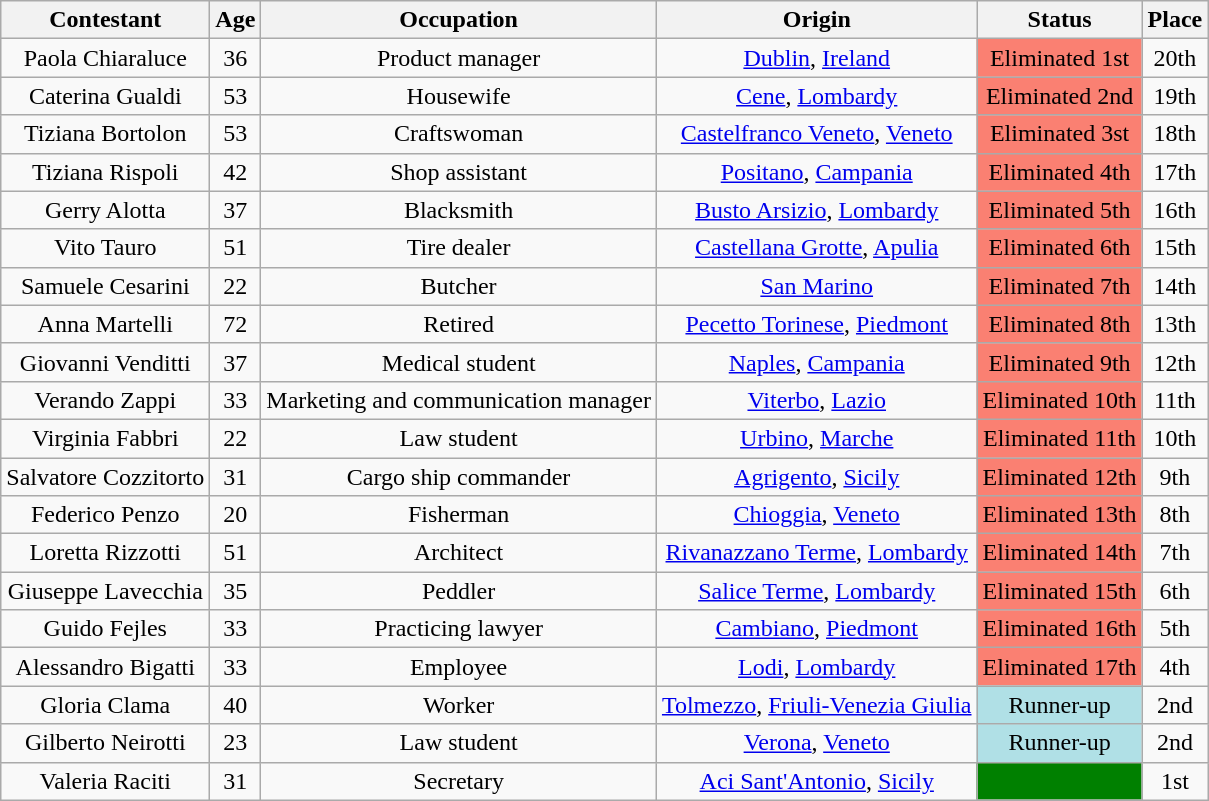<table class="wikitable" style="text-align: center;">
<tr>
<th>Contestant</th>
<th>Age</th>
<th>Occupation</th>
<th>Origin</th>
<th>Status</th>
<th>Place</th>
</tr>
<tr>
<td>Paola Chiaraluce</td>
<td>36</td>
<td>Product manager</td>
<td><a href='#'>Dublin</a>, <a href='#'>Ireland</a></td>
<td bgcolor=#fa8072>Eliminated 1st</td>
<td>20th</td>
</tr>
<tr>
<td>Caterina Gualdi</td>
<td>53</td>
<td>Housewife</td>
<td><a href='#'>Cene</a>, <a href='#'>Lombardy</a></td>
<td bgcolor=#fa8072>Eliminated 2nd</td>
<td>19th</td>
</tr>
<tr>
<td>Tiziana Bortolon</td>
<td>53</td>
<td>Craftswoman</td>
<td><a href='#'>Castelfranco Veneto</a>, <a href='#'>Veneto</a></td>
<td bgcolor=#fa8072>Eliminated 3st</td>
<td>18th</td>
</tr>
<tr>
<td>Tiziana Rispoli</td>
<td>42</td>
<td>Shop assistant</td>
<td><a href='#'>Positano</a>, <a href='#'>Campania</a></td>
<td bgcolor=#fa8072>Eliminated 4th</td>
<td>17th</td>
</tr>
<tr>
<td>Gerry Alotta</td>
<td>37</td>
<td>Blacksmith</td>
<td><a href='#'>Busto Arsizio</a>, <a href='#'>Lombardy</a></td>
<td bgcolor=#fa8072>Eliminated 5th</td>
<td>16th</td>
</tr>
<tr>
<td>Vito Tauro</td>
<td>51</td>
<td>Tire dealer</td>
<td><a href='#'>Castellana Grotte</a>, <a href='#'>Apulia</a></td>
<td bgcolor=#fa8072>Eliminated 6th</td>
<td>15th</td>
</tr>
<tr>
<td>Samuele Cesarini</td>
<td>22</td>
<td>Butcher</td>
<td><a href='#'>San Marino</a></td>
<td bgcolor=#fa8072>Eliminated 7th</td>
<td>14th</td>
</tr>
<tr>
<td>Anna Martelli</td>
<td>72</td>
<td>Retired</td>
<td><a href='#'>Pecetto Torinese</a>, <a href='#'>Piedmont</a></td>
<td bgcolor=#fa8072>Eliminated 8th</td>
<td>13th</td>
</tr>
<tr>
<td>Giovanni Venditti</td>
<td>37</td>
<td>Medical student</td>
<td><a href='#'>Naples</a>, <a href='#'>Campania</a></td>
<td bgcolor=#fa8072>Eliminated 9th</td>
<td>12th</td>
</tr>
<tr>
<td>Verando Zappi</td>
<td>33</td>
<td>Marketing and communication manager</td>
<td><a href='#'>Viterbo</a>, <a href='#'>Lazio</a></td>
<td bgcolor=#fa8072>Eliminated 10th</td>
<td>11th</td>
</tr>
<tr>
<td>Virginia Fabbri</td>
<td>22</td>
<td>Law student</td>
<td><a href='#'>Urbino</a>, <a href='#'>Marche</a></td>
<td bgcolor=#fa8072>Eliminated 11th</td>
<td>10th</td>
</tr>
<tr>
<td>Salvatore Cozzitorto</td>
<td>31</td>
<td>Cargo ship commander</td>
<td><a href='#'>Agrigento</a>, <a href='#'>Sicily</a></td>
<td bgcolor=#fa8072>Eliminated 12th</td>
<td>9th</td>
</tr>
<tr>
<td>Federico Penzo</td>
<td>20</td>
<td>Fisherman</td>
<td><a href='#'>Chioggia</a>, <a href='#'>Veneto</a></td>
<td bgcolor=#fa8072>Eliminated 13th</td>
<td>8th</td>
</tr>
<tr>
<td>Loretta Rizzotti</td>
<td>51</td>
<td>Architect</td>
<td><a href='#'>Rivanazzano Terme</a>, <a href='#'>Lombardy</a></td>
<td bgcolor=#fa8072>Eliminated 14th</td>
<td>7th</td>
</tr>
<tr>
<td>Giuseppe Lavecchia</td>
<td>35</td>
<td>Peddler</td>
<td><a href='#'>Salice Terme</a>, <a href='#'>Lombardy</a></td>
<td bgcolor=#fa8072>Eliminated 15th</td>
<td>6th</td>
</tr>
<tr>
<td>Guido Fejles</td>
<td>33</td>
<td>Practicing lawyer</td>
<td><a href='#'>Cambiano</a>, <a href='#'>Piedmont</a></td>
<td bgcolor=#fa8072>Eliminated 16th</td>
<td>5th</td>
</tr>
<tr>
<td>Alessandro Bigatti</td>
<td>33</td>
<td>Employee</td>
<td><a href='#'>Lodi</a>, <a href='#'>Lombardy</a></td>
<td bgcolor=#fa8072>Eliminated 17th</td>
<td>4th</td>
</tr>
<tr>
<td>Gloria Clama</td>
<td>40</td>
<td>Worker</td>
<td><a href='#'>Tolmezzo</a>, <a href='#'>Friuli-Venezia Giulia</a></td>
<td bgcolor=#B0E0E6>Runner-up</td>
<td>2nd</td>
</tr>
<tr>
<td>Gilberto Neirotti</td>
<td>23</td>
<td>Law student</td>
<td><a href='#'>Verona</a>, <a href='#'>Veneto</a></td>
<td bgcolor=#B0E0E6>Runner-up</td>
<td>2nd</td>
</tr>
<tr>
<td>Valeria Raciti</td>
<td>31</td>
<td>Secretary</td>
<td><a href='#'>Aci Sant'Antonio</a>, <a href='#'>Sicily</a></td>
<td bgcolor=green></td>
<td>1st</td>
</tr>
</table>
